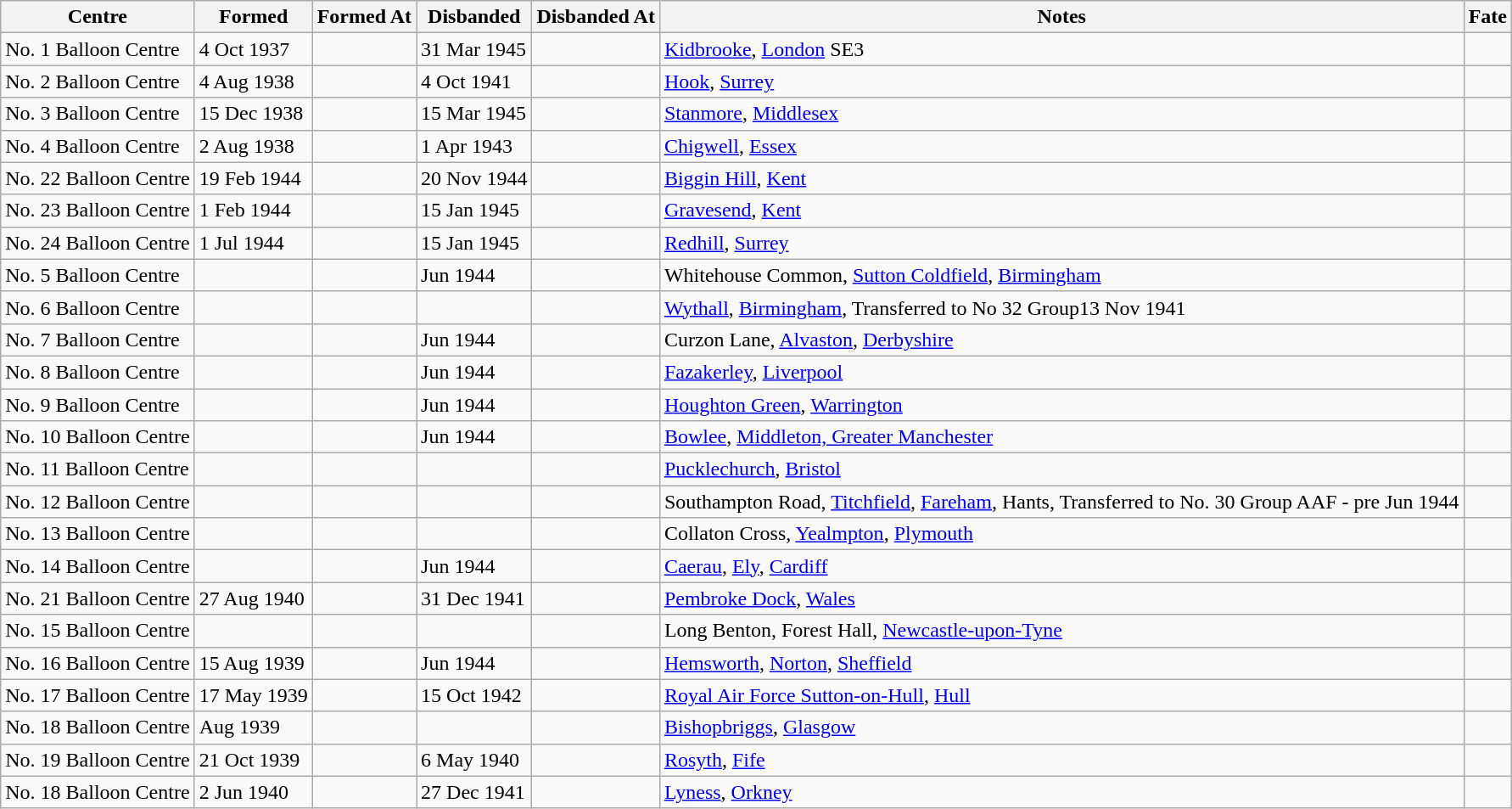<table class="wikitable sortable">
<tr>
<th>Centre</th>
<th>Formed</th>
<th>Formed At</th>
<th>Disbanded</th>
<th>Disbanded At</th>
<th>Notes</th>
<th>Fate</th>
</tr>
<tr>
<td>No. 1 Balloon Centre</td>
<td>4 Oct 1937</td>
<td></td>
<td>31 Mar 1945</td>
<td></td>
<td><a href='#'>Kidbrooke</a>, <a href='#'>London</a> SE3</td>
<td></td>
</tr>
<tr>
<td>No. 2 Balloon Centre</td>
<td>4 Aug 1938</td>
<td></td>
<td>4 Oct 1941</td>
<td></td>
<td><a href='#'>Hook</a>, <a href='#'>Surrey</a></td>
<td></td>
</tr>
<tr>
<td>No. 3 Balloon Centre</td>
<td>15 Dec 1938</td>
<td></td>
<td>15 Mar 1945</td>
<td></td>
<td><a href='#'>Stanmore</a>, <a href='#'>Middlesex</a></td>
<td></td>
</tr>
<tr>
<td>No. 4 Balloon Centre</td>
<td>2 Aug 1938</td>
<td></td>
<td>1 Apr 1943</td>
<td></td>
<td><a href='#'>Chigwell</a>, <a href='#'>Essex</a></td>
<td></td>
</tr>
<tr>
<td>No. 22 Balloon Centre</td>
<td>19 Feb 1944</td>
<td></td>
<td>20 Nov 1944</td>
<td></td>
<td><a href='#'>Biggin Hill</a>, <a href='#'>Kent</a></td>
<td></td>
</tr>
<tr>
<td>No. 23 Balloon Centre</td>
<td>1 Feb 1944</td>
<td></td>
<td>15 Jan 1945</td>
<td></td>
<td><a href='#'>Gravesend</a>, <a href='#'>Kent</a></td>
<td></td>
</tr>
<tr>
<td>No. 24 Balloon Centre</td>
<td>1 Jul 1944</td>
<td></td>
<td>15 Jan 1945</td>
<td></td>
<td><a href='#'>Redhill</a>, <a href='#'>Surrey</a></td>
<td></td>
</tr>
<tr>
<td>No. 5 Balloon Centre</td>
<td></td>
<td></td>
<td>Jun 1944</td>
<td></td>
<td>Whitehouse Common, <a href='#'>Sutton Coldfield</a>, <a href='#'>Birmingham</a></td>
<td></td>
</tr>
<tr>
<td>No. 6 Balloon Centre</td>
<td></td>
<td></td>
<td></td>
<td></td>
<td><a href='#'>Wythall</a>, <a href='#'>Birmingham</a>, Transferred to No 32 Group13 Nov 1941</td>
<td></td>
</tr>
<tr>
<td>No. 7 Balloon Centre</td>
<td></td>
<td></td>
<td>Jun 1944</td>
<td></td>
<td>Curzon Lane, <a href='#'>Alvaston</a>, <a href='#'>Derbyshire</a></td>
<td></td>
</tr>
<tr>
<td>No. 8 Balloon Centre</td>
<td></td>
<td></td>
<td>Jun 1944</td>
<td></td>
<td><a href='#'>Fazakerley</a>, <a href='#'>Liverpool</a></td>
<td></td>
</tr>
<tr>
<td>No. 9 Balloon Centre</td>
<td></td>
<td></td>
<td>Jun 1944</td>
<td></td>
<td><a href='#'>Houghton Green</a>, <a href='#'>Warrington</a></td>
<td></td>
</tr>
<tr>
<td>No. 10 Balloon Centre</td>
<td></td>
<td></td>
<td>Jun 1944</td>
<td></td>
<td><a href='#'>Bowlee</a>, <a href='#'>Middleton, Greater Manchester</a></td>
<td></td>
</tr>
<tr>
<td>No. 11 Balloon Centre</td>
<td></td>
<td></td>
<td></td>
<td></td>
<td><a href='#'>Pucklechurch</a>, <a href='#'>Bristol</a></td>
<td></td>
</tr>
<tr>
<td>No. 12 Balloon Centre</td>
<td></td>
<td></td>
<td></td>
<td></td>
<td>Southampton Road, <a href='#'>Titchfield</a>, <a href='#'>Fareham</a>, Hants, Transferred to No. 30 Group AAF - pre Jun 1944</td>
<td></td>
</tr>
<tr>
<td>No. 13 Balloon Centre</td>
<td></td>
<td></td>
<td></td>
<td></td>
<td>Collaton Cross, <a href='#'>Yealmpton</a>, <a href='#'>Plymouth</a></td>
<td></td>
</tr>
<tr>
<td>No. 14 Balloon Centre</td>
<td></td>
<td></td>
<td>Jun 1944</td>
<td></td>
<td><a href='#'>Caerau</a>, <a href='#'>Ely</a>, <a href='#'>Cardiff</a></td>
<td></td>
</tr>
<tr>
<td>No. 21 Balloon Centre</td>
<td>27 Aug 1940</td>
<td></td>
<td>31 Dec 1941</td>
<td></td>
<td><a href='#'>Pembroke Dock</a>, <a href='#'>Wales</a></td>
<td></td>
</tr>
<tr>
<td>No. 15 Balloon Centre</td>
<td></td>
<td></td>
<td></td>
<td></td>
<td>Long Benton, Forest Hall, <a href='#'>Newcastle-upon-Tyne</a></td>
<td></td>
</tr>
<tr>
<td>No. 16 Balloon Centre</td>
<td>15 Aug 1939</td>
<td></td>
<td>Jun 1944</td>
<td></td>
<td><a href='#'>Hemsworth</a>, <a href='#'>Norton</a>, <a href='#'>Sheffield</a></td>
<td></td>
</tr>
<tr>
<td>No. 17 Balloon Centre</td>
<td>17 May 1939</td>
<td></td>
<td>15 Oct 1942</td>
<td></td>
<td><a href='#'>Royal Air Force Sutton-on-Hull</a>, <a href='#'>Hull</a></td>
<td></td>
</tr>
<tr>
<td>No. 18 Balloon Centre</td>
<td>Aug 1939</td>
<td></td>
<td></td>
<td></td>
<td><a href='#'>Bishopbriggs</a>, <a href='#'>Glasgow</a></td>
<td></td>
</tr>
<tr>
<td>No. 19 Balloon Centre</td>
<td>21 Oct 1939</td>
<td></td>
<td>6 May 1940</td>
<td></td>
<td><a href='#'>Rosyth</a>, <a href='#'>Fife</a></td>
<td></td>
</tr>
<tr>
<td>No. 18 Balloon Centre</td>
<td>2 Jun 1940</td>
<td></td>
<td>27 Dec 1941</td>
<td></td>
<td><a href='#'>Lyness</a>, <a href='#'>Orkney</a></td>
</tr>
</table>
